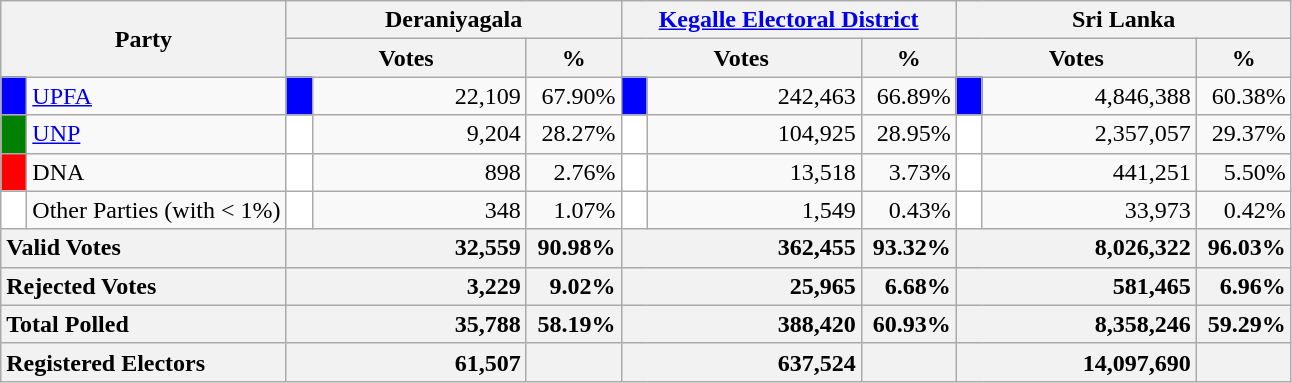<table class="wikitable">
<tr>
<th colspan="2" width="144px"rowspan="2">Party</th>
<th colspan="3" width="216px">Deraniyagala</th>
<th colspan="3" width="216px"><a href='#'>Kegalle Electoral District</a></th>
<th colspan="3" width="216px">Sri Lanka</th>
</tr>
<tr>
<th colspan="2" width="144px">Votes</th>
<th>%</th>
<th colspan="2" width="144px">Votes</th>
<th>%</th>
<th colspan="2" width="144px">Votes</th>
<th>%</th>
</tr>
<tr>
<td style="background-color:blue;" width="10px"></td>
<td style="text-align:left;"><a href='#'>UPFA</a></td>
<td style="background-color:blue;" width="10px"></td>
<td style="text-align:right;">22,109</td>
<td style="text-align:right;">67.90%</td>
<td style="background-color:blue;" width="10px"></td>
<td style="text-align:right;">242,463</td>
<td style="text-align:right;">66.89%</td>
<td style="background-color:blue;" width="10px"></td>
<td style="text-align:right;">4,846,388</td>
<td style="text-align:right;">60.38%</td>
</tr>
<tr>
<td style="background-color:green;" width="10px"></td>
<td style="text-align:left;"><a href='#'>UNP</a></td>
<td style="background-color:white;" width="10px"></td>
<td style="text-align:right;">9,204</td>
<td style="text-align:right;">28.27%</td>
<td style="background-color:white;" width="10px"></td>
<td style="text-align:right;">104,925</td>
<td style="text-align:right;">28.95%</td>
<td style="background-color:white;" width="10px"></td>
<td style="text-align:right;">2,357,057</td>
<td style="text-align:right;">29.37%</td>
</tr>
<tr>
<td style="background-color:red;" width="10px"></td>
<td style="text-align:left;">DNA</td>
<td style="background-color:white;" width="10px"></td>
<td style="text-align:right;">898</td>
<td style="text-align:right;">2.76%</td>
<td style="background-color:white;" width="10px"></td>
<td style="text-align:right;">13,518</td>
<td style="text-align:right;">3.73%</td>
<td style="background-color:white;" width="10px"></td>
<td style="text-align:right;">441,251</td>
<td style="text-align:right;">5.50%</td>
</tr>
<tr>
<td style="background-color:white;" width="10px"></td>
<td style="text-align:left;">Other Parties (with < 1%)</td>
<td style="background-color:white;" width="10px"></td>
<td style="text-align:right;">348</td>
<td style="text-align:right;">1.07%</td>
<td style="background-color:white;" width="10px"></td>
<td style="text-align:right;">1,549</td>
<td style="text-align:right;">0.43%</td>
<td style="background-color:white;" width="10px"></td>
<td style="text-align:right;">33,973</td>
<td style="text-align:right;">0.42%</td>
</tr>
<tr>
<th colspan="2" width="144px"style="text-align:left;">Valid Votes</th>
<th style="text-align:right;"colspan="2" width="144px">32,559</th>
<th style="text-align:right;">90.98%</th>
<th style="text-align:right;"colspan="2" width="144px">362,455</th>
<th style="text-align:right;">93.32%</th>
<th style="text-align:right;"colspan="2" width="144px">8,026,322</th>
<th style="text-align:right;">96.03%</th>
</tr>
<tr>
<th colspan="2" width="144px"style="text-align:left;">Rejected Votes</th>
<th style="text-align:right;"colspan="2" width="144px">3,229</th>
<th style="text-align:right;">9.02%</th>
<th style="text-align:right;"colspan="2" width="144px">25,965</th>
<th style="text-align:right;">6.68%</th>
<th style="text-align:right;"colspan="2" width="144px">581,465</th>
<th style="text-align:right;">6.96%</th>
</tr>
<tr>
<th colspan="2" width="144px"style="text-align:left;">Total Polled</th>
<th style="text-align:right;"colspan="2" width="144px">35,788</th>
<th style="text-align:right;">58.19%</th>
<th style="text-align:right;"colspan="2" width="144px">388,420</th>
<th style="text-align:right;">60.93%</th>
<th style="text-align:right;"colspan="2" width="144px">8,358,246</th>
<th style="text-align:right;">59.29%</th>
</tr>
<tr>
<th colspan="2" width="144px"style="text-align:left;">Registered Electors</th>
<th style="text-align:right;"colspan="2" width="144px">61,507</th>
<th></th>
<th style="text-align:right;"colspan="2" width="144px">637,524</th>
<th></th>
<th style="text-align:right;"colspan="2" width="144px">14,097,690</th>
<th></th>
</tr>
</table>
